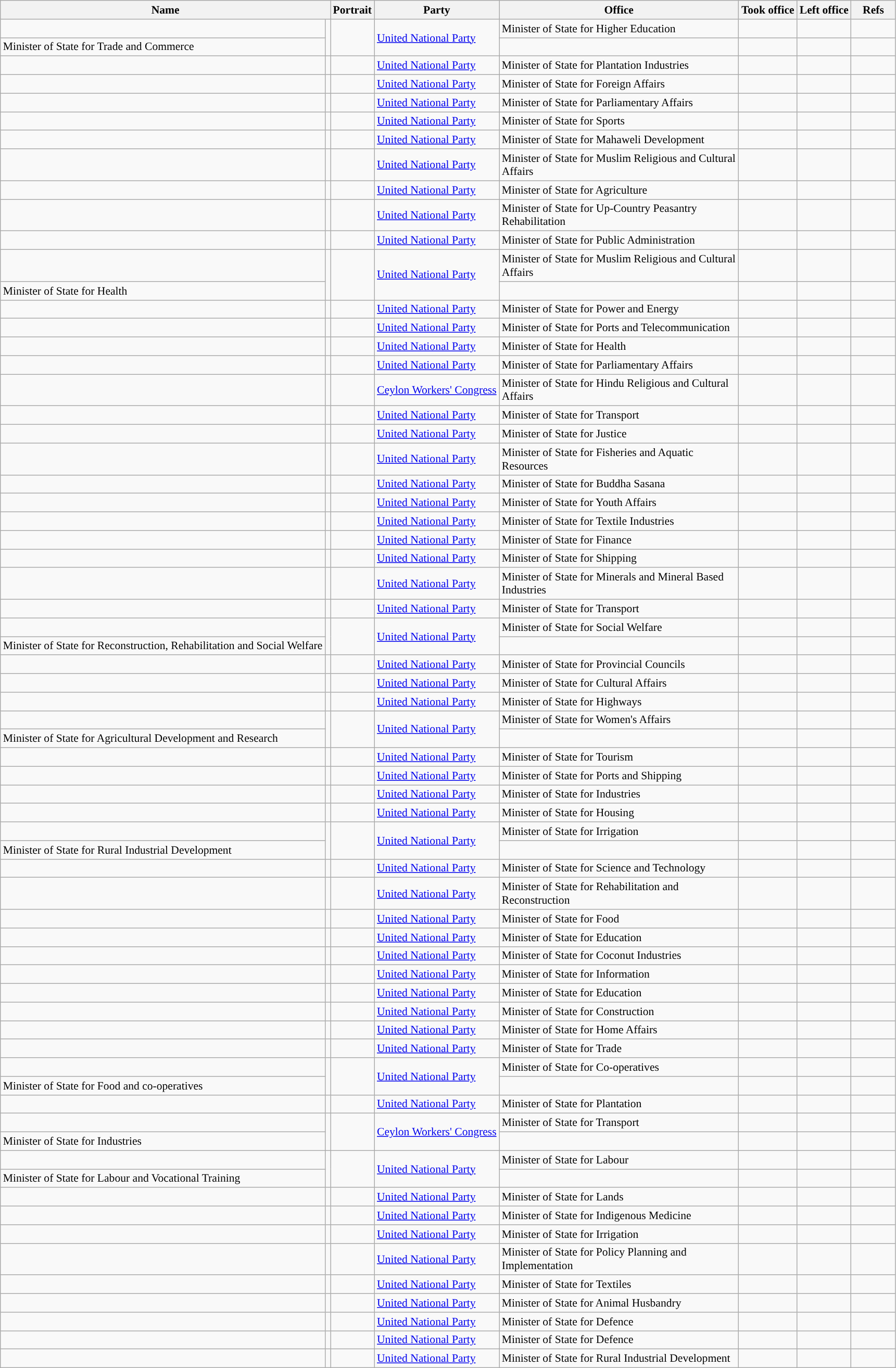<table class="wikitable plainrowheaders sortable" style="font-size:90%; text-align:left;">
<tr>
<th scope=col colspan="2">Name</th>
<th scope=col class=unsortable>Portrait</th>
<th scope=col>Party</th>
<th scope=col width=300px>Office</th>
<th scope=col>Took office</th>
<th scope=col>Left office</th>
<th scope=col width=50px class=unsortable>Refs</th>
</tr>
<tr>
<td !align="center" style="background:"></td>
<td rowspan=2></td>
<td align=center rowspan=2></td>
<td rowspan=2><a href='#'>United National Party</a></td>
<td>Minister of State for Higher Education</td>
<td align=center></td>
<td align=center></td>
<td align=center></td>
</tr>
<tr>
<td>Minister of State for Trade and Commerce</td>
<td align=center></td>
<td></td>
<td align=center></td>
</tr>
<tr>
<td !align="center" style="background:"></td>
<td></td>
<td align=center></td>
<td><a href='#'>United National Party</a></td>
<td>Minister of State for Plantation Industries</td>
<td align=center></td>
<td align=center></td>
<td align=center></td>
</tr>
<tr>
<td !align="center" style="background:"></td>
<td></td>
<td align=center></td>
<td><a href='#'>United National Party</a></td>
<td>Minister of State for Foreign Affairs</td>
<td align=center></td>
<td align=center></td>
<td align=center></td>
</tr>
<tr>
<td !align="center" style="background:"></td>
<td></td>
<td align=center></td>
<td><a href='#'>United National Party</a></td>
<td>Minister of State for Parliamentary Affairs</td>
<td align=center></td>
<td></td>
<td align=center></td>
</tr>
<tr>
<td !align="center" style="background:"></td>
<td></td>
<td align=center></td>
<td><a href='#'>United National Party</a></td>
<td>Minister of State for Sports</td>
<td align=center></td>
<td></td>
<td align=center></td>
</tr>
<tr>
<td !align="center" style="background:"></td>
<td></td>
<td align=center></td>
<td><a href='#'>United National Party</a></td>
<td>Minister of State for Mahaweli Development</td>
<td align=center></td>
<td align=center></td>
<td align=center></td>
</tr>
<tr>
<td !align="center" style="background:"></td>
<td></td>
<td align=center></td>
<td><a href='#'>United National Party</a></td>
<td>Minister of State for Muslim Religious and Cultural Affairs</td>
<td align=center></td>
<td></td>
<td align=center></td>
</tr>
<tr>
<td !align="center" style="background:"></td>
<td></td>
<td align=center></td>
<td><a href='#'>United National Party</a></td>
<td>Minister of State for Agriculture</td>
<td align=center></td>
<td align=center></td>
<td align=center></td>
</tr>
<tr>
<td !align="center" style="background:"></td>
<td></td>
<td align=center></td>
<td><a href='#'>United National Party</a></td>
<td>Minister of State for Up-Country Peasantry Rehabilitation</td>
<td align=center></td>
<td align=center></td>
<td align=center></td>
</tr>
<tr>
<td !align="center" style="background:"></td>
<td></td>
<td align=center></td>
<td><a href='#'>United National Party</a></td>
<td>Minister of State for Public Administration</td>
<td align=center></td>
<td align=center></td>
<td align=center></td>
</tr>
<tr>
<td !align="center" style="background:"></td>
<td rowspan=2></td>
<td align=center rowspan=2></td>
<td rowspan=2><a href='#'>United National Party</a></td>
<td>Minister of State for Muslim Religious and Cultural Affairs</td>
<td align=center></td>
<td align=center></td>
<td align=center></td>
</tr>
<tr>
<td>Minister of State for Health</td>
<td align=center></td>
<td></td>
<td align=center></td>
</tr>
<tr>
<td !align="center" style="background:"></td>
<td></td>
<td align=center></td>
<td><a href='#'>United National Party</a></td>
<td>Minister of State for Power and Energy</td>
<td align=center></td>
<td></td>
<td align=center></td>
</tr>
<tr>
<td !align="center" style="background:"></td>
<td></td>
<td align=center></td>
<td><a href='#'>United National Party</a></td>
<td>Minister of State for Ports and Telecommunication</td>
<td align=center></td>
<td align=center></td>
<td align=center></td>
</tr>
<tr>
<td !align="center" style="background:"></td>
<td></td>
<td align=center></td>
<td><a href='#'>United National Party</a></td>
<td>Minister of State for Health</td>
<td align=center></td>
<td align=center></td>
<td align=center></td>
</tr>
<tr>
<td !align="center" style="background:"></td>
<td></td>
<td align=center></td>
<td><a href='#'>United National Party</a></td>
<td>Minister of State for Parliamentary Affairs</td>
<td align=center></td>
<td align=center></td>
<td align=center></td>
</tr>
<tr>
<td !align="center" style="background:"></td>
<td></td>
<td align=center></td>
<td><a href='#'>Ceylon Workers' Congress</a></td>
<td>Minister of State for Hindu Religious and Cultural Affairs</td>
<td align=center></td>
<td></td>
<td align=center></td>
</tr>
<tr>
<td !align="center" style="background:"></td>
<td></td>
<td align=center></td>
<td><a href='#'>United National Party</a></td>
<td>Minister of State for Transport</td>
<td align=center></td>
<td></td>
<td align=center></td>
</tr>
<tr>
<td !align="center" style="background:"></td>
<td></td>
<td align=center></td>
<td><a href='#'>United National Party</a></td>
<td>Minister of State for Justice</td>
<td align=center></td>
<td align=center></td>
<td align=center></td>
</tr>
<tr>
<td !align="center" style="background:"></td>
<td></td>
<td align=center></td>
<td><a href='#'>United National Party</a></td>
<td>Minister of State for Fisheries and Aquatic Resources</td>
<td align=center></td>
<td></td>
<td align=center></td>
</tr>
<tr>
<td !align="center" style="background:"></td>
<td></td>
<td align=center></td>
<td><a href='#'>United National Party</a></td>
<td>Minister of State for Buddha Sasana</td>
<td align=center></td>
<td></td>
<td align=center></td>
</tr>
<tr>
<td !align="center" style="background:"></td>
<td></td>
<td align=center></td>
<td><a href='#'>United National Party</a></td>
<td>Minister of State for Youth Affairs</td>
<td align=center></td>
<td align=center></td>
<td align=center></td>
</tr>
<tr>
<td !align="center" style="background:"></td>
<td></td>
<td align=center></td>
<td><a href='#'>United National Party</a></td>
<td>Minister of State for Textile Industries</td>
<td align=center></td>
<td></td>
<td align=center></td>
</tr>
<tr>
<td !align="center" style="background:"></td>
<td></td>
<td align=center></td>
<td><a href='#'>United National Party</a></td>
<td>Minister of State for Finance</td>
<td align=center></td>
<td align=center></td>
<td align=center></td>
</tr>
<tr>
<td !align="center" style="background:"></td>
<td></td>
<td align=center></td>
<td><a href='#'>United National Party</a></td>
<td>Minister of State for Shipping</td>
<td align=center></td>
<td align=center></td>
<td align=center></td>
</tr>
<tr>
<td !align="center" style="background:"></td>
<td></td>
<td align=center></td>
<td><a href='#'>United National Party</a></td>
<td>Minister of State for Minerals and Mineral Based Industries</td>
<td align=center></td>
<td align=center></td>
<td align=center></td>
</tr>
<tr>
<td !align="center" style="background:"></td>
<td></td>
<td align=center></td>
<td><a href='#'>United National Party</a></td>
<td>Minister of State for Transport</td>
<td align=center></td>
<td></td>
<td align=center></td>
</tr>
<tr>
<td !align="center" style="background:"></td>
<td rowspan=2></td>
<td align=center rowspan=2></td>
<td rowspan=2><a href='#'>United National Party</a></td>
<td>Minister of State for Social Welfare</td>
<td align=center></td>
<td align=center></td>
<td align=center></td>
</tr>
<tr>
<td>Minister of State for Reconstruction, Rehabilitation and Social Welfare</td>
<td align=center></td>
<td></td>
<td align=center></td>
</tr>
<tr>
<td !align="center" style="background:"></td>
<td></td>
<td align=center></td>
<td><a href='#'>United National Party</a></td>
<td>Minister of State for Provincial Councils</td>
<td align=center></td>
<td align=center></td>
<td align=center></td>
</tr>
<tr>
<td !align="center" style="background:"></td>
<td></td>
<td align=center></td>
<td><a href='#'>United National Party</a></td>
<td>Minister of State for Cultural Affairs</td>
<td align=center></td>
<td align=center></td>
<td align=center></td>
</tr>
<tr>
<td !align="center" style="background:"></td>
<td></td>
<td align=center></td>
<td><a href='#'>United National Party</a></td>
<td>Minister of State for Highways</td>
<td align=center></td>
<td></td>
<td align=center></td>
</tr>
<tr>
<td !align="center" style="background:"></td>
<td rowspan=2></td>
<td align=center rowspan=2></td>
<td rowspan=2><a href='#'>United National Party</a></td>
<td>Minister of State for Women's Affairs</td>
<td align=center></td>
<td align=center></td>
<td align=center></td>
</tr>
<tr>
<td>Minister of State for Agricultural Development and Research</td>
<td align=center></td>
<td></td>
<td align=center></td>
</tr>
<tr>
<td !align="center" style="background:"></td>
<td></td>
<td align=center></td>
<td><a href='#'>United National Party</a></td>
<td>Minister of State for Tourism</td>
<td align=center></td>
<td></td>
<td align=center></td>
</tr>
<tr>
<td !align="center" style="background:"></td>
<td></td>
<td align=center></td>
<td><a href='#'>United National Party</a></td>
<td>Minister of State for Ports and Shipping</td>
<td align=center></td>
<td></td>
<td align=center></td>
</tr>
<tr>
<td !align="center" style="background:"></td>
<td></td>
<td align=center></td>
<td><a href='#'>United National Party</a></td>
<td>Minister of State for Industries</td>
<td align=center></td>
<td align=center></td>
<td align=center></td>
</tr>
<tr>
<td !align="center" style="background:"></td>
<td></td>
<td align=center></td>
<td><a href='#'>United National Party</a></td>
<td>Minister of State for Housing</td>
<td align=center></td>
<td></td>
<td align=center></td>
</tr>
<tr>
<td !align="center" style="background:"></td>
<td rowspan=2></td>
<td align=center rowspan=2></td>
<td rowspan=2><a href='#'>United National Party</a></td>
<td>Minister of State for Irrigation</td>
<td align=center></td>
<td align=center></td>
<td align=center></td>
</tr>
<tr>
<td>Minister of State for Rural Industrial Development</td>
<td align=center></td>
<td></td>
<td align=center></td>
</tr>
<tr>
<td !align="center" style="background:"></td>
<td></td>
<td align=center></td>
<td><a href='#'>United National Party</a></td>
<td>Minister of State for Science and Technology</td>
<td align=center></td>
<td align=center></td>
<td align=center></td>
</tr>
<tr>
<td !align="center" style="background:"></td>
<td></td>
<td align=center></td>
<td><a href='#'>United National Party</a></td>
<td>Minister of State for Rehabilitation and Reconstruction</td>
<td align=center></td>
<td align=center></td>
<td align=center></td>
</tr>
<tr>
<td !align="center" style="background:"></td>
<td></td>
<td align=center></td>
<td><a href='#'>United National Party</a></td>
<td>Minister of State for Food</td>
<td align=center></td>
<td align=center></td>
<td align=center></td>
</tr>
<tr>
<td !align="center" style="background:"></td>
<td></td>
<td align=center></td>
<td><a href='#'>United National Party</a></td>
<td>Minister of State for Education</td>
<td align=center></td>
<td></td>
<td align=center></td>
</tr>
<tr>
<td !align="center" style="background:"></td>
<td></td>
<td align=center></td>
<td><a href='#'>United National Party</a></td>
<td>Minister of State for Coconut Industries</td>
<td align=center></td>
<td align=center></td>
<td align=center></td>
</tr>
<tr>
<td !align="center" style="background:"></td>
<td></td>
<td align=center></td>
<td><a href='#'>United National Party</a></td>
<td>Minister of State for Information</td>
<td align=center></td>
<td></td>
<td align=center></td>
</tr>
<tr>
<td !align="center" style="background:"></td>
<td></td>
<td align=center></td>
<td><a href='#'>United National Party</a></td>
<td>Minister of State for Education</td>
<td align=center></td>
<td align=center></td>
<td align=center></td>
</tr>
<tr>
<td !align="center" style="background:"></td>
<td></td>
<td align=center></td>
<td><a href='#'>United National Party</a></td>
<td>Minister of State for Construction</td>
<td align=center></td>
<td align=center></td>
<td align=center></td>
</tr>
<tr>
<td !align="center" style="background:"></td>
<td></td>
<td align=center></td>
<td><a href='#'>United National Party</a></td>
<td>Minister of State for Home Affairs</td>
<td align=center></td>
<td align=center></td>
<td align=center></td>
</tr>
<tr>
<td !align="center" style="background:"></td>
<td></td>
<td align=center></td>
<td><a href='#'>United National Party</a></td>
<td>Minister of State for Trade</td>
<td align=center></td>
<td align=center></td>
<td align=center></td>
</tr>
<tr>
<td !align="center" style="background:"></td>
<td rowspan=2></td>
<td align=center rowspan=2></td>
<td rowspan=2><a href='#'>United National Party</a></td>
<td>Minister of State for Co-operatives</td>
<td align=center></td>
<td align=center></td>
<td align=center></td>
</tr>
<tr>
<td>Minister of State for Food and co-operatives</td>
<td align=center></td>
<td></td>
<td align=center></td>
</tr>
<tr>
<td !align="center" style="background:"></td>
<td></td>
<td align=center></td>
<td><a href='#'>United National Party</a></td>
<td>Minister of State for Plantation</td>
<td align=center></td>
<td align=center></td>
<td align=center></td>
</tr>
<tr>
<td !align="center" style="background:"></td>
<td rowspan=2></td>
<td align=center rowspan=2></td>
<td rowspan=2><a href='#'>Ceylon Workers' Congress</a></td>
<td>Minister of State for Transport</td>
<td align=center></td>
<td align=center></td>
<td align=center></td>
</tr>
<tr>
<td>Minister of State for Industries</td>
<td align=center></td>
<td></td>
<td align=center></td>
</tr>
<tr>
<td !align="center" style="background:"></td>
<td rowspan=2></td>
<td align=center rowspan=2></td>
<td rowspan=2><a href='#'>United National Party</a></td>
<td>Minister of State for Labour</td>
<td align=center></td>
<td align=center></td>
<td align=center></td>
</tr>
<tr>
<td>Minister of State for Labour and Vocational Training</td>
<td align=center></td>
<td></td>
<td align=center></td>
</tr>
<tr>
<td !align="center" style="background:"></td>
<td></td>
<td align=center></td>
<td><a href='#'>United National Party</a></td>
<td>Minister of State for Lands</td>
<td align=center></td>
<td align=center></td>
<td align=center></td>
</tr>
<tr>
<td !align="center" style="background:"></td>
<td></td>
<td align=center></td>
<td><a href='#'>United National Party</a></td>
<td>Minister of State for Indigenous Medicine</td>
<td align=center></td>
<td align=center></td>
<td align=center></td>
</tr>
<tr>
<td !align="center" style="background:"></td>
<td></td>
<td align=center></td>
<td><a href='#'>United National Party</a></td>
<td>Minister of State for Irrigation</td>
<td align=center></td>
<td></td>
<td align=center></td>
</tr>
<tr>
<td !align="center" style="background:"></td>
<td></td>
<td align=center></td>
<td><a href='#'>United National Party</a></td>
<td>Minister of State for Policy Planning and Implementation</td>
<td align=center></td>
<td align=center></td>
<td align=center></td>
</tr>
<tr>
<td !align="center" style="background:"></td>
<td></td>
<td align=center></td>
<td><a href='#'>United National Party</a></td>
<td>Minister of State for Textiles</td>
<td align=center></td>
<td align=center></td>
<td align=center></td>
</tr>
<tr>
<td !align="center" style="background:"></td>
<td></td>
<td align=center></td>
<td><a href='#'>United National Party</a></td>
<td>Minister of State for Animal Husbandry</td>
<td align=center></td>
<td align=center></td>
<td align=center></td>
</tr>
<tr>
<td !align="center" style="background:"></td>
<td></td>
<td align=center></td>
<td><a href='#'>United National Party</a></td>
<td>Minister of State for Defence</td>
<td align=center></td>
<td align=center></td>
<td align=center></td>
</tr>
<tr>
<td !align="center" style="background:"></td>
<td></td>
<td align=center></td>
<td><a href='#'>United National Party</a></td>
<td>Minister of State for Defence</td>
<td align=center></td>
<td></td>
<td align=center></td>
</tr>
<tr>
<td !align="center" style="background:"></td>
<td></td>
<td align=center></td>
<td><a href='#'>United National Party</a></td>
<td>Minister of State for Rural Industrial Development</td>
<td align=center></td>
<td align=center></td>
<td align=center></td>
</tr>
</table>
